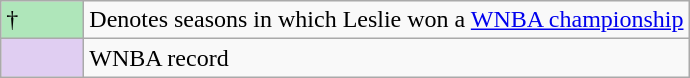<table class="wikitable">
<tr>
<td style="background:#afe6ba; width:3em;">†</td>
<td>Denotes seasons in which Leslie won a <a href='#'>WNBA championship</a></td>
</tr>
<tr>
<td style="background:#E0CEF2; width:1em"></td>
<td>WNBA record</td>
</tr>
</table>
